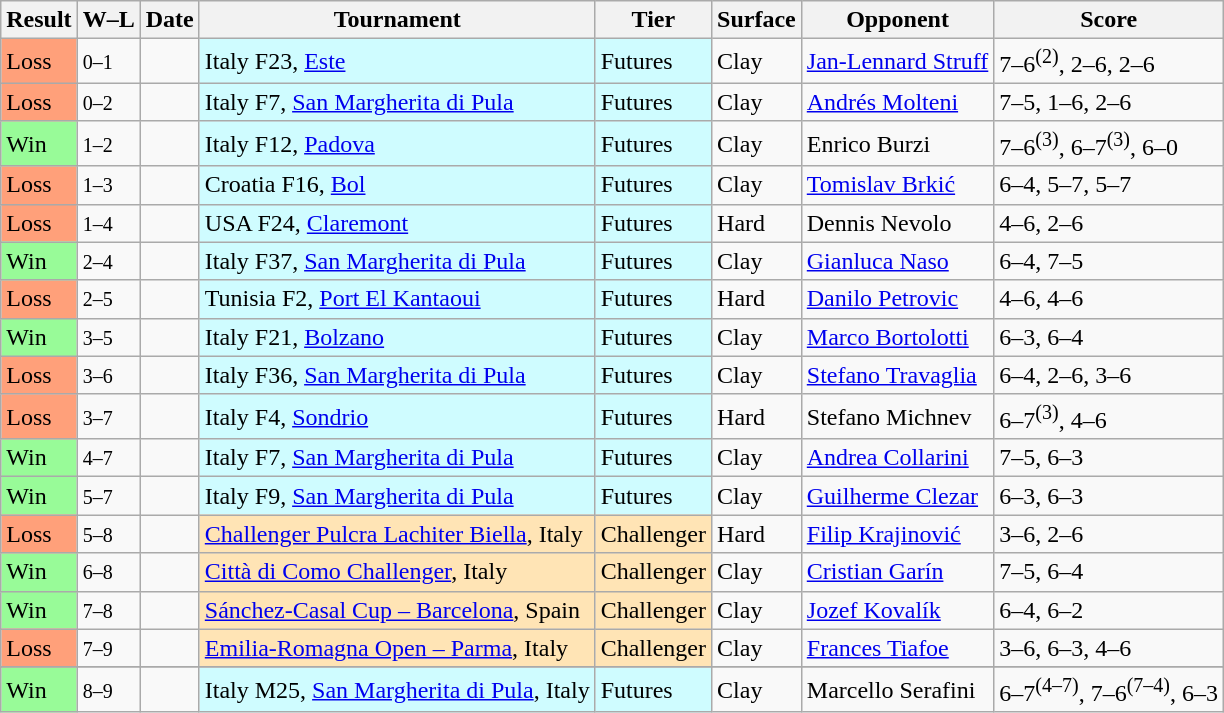<table class="sortable wikitable">
<tr>
<th>Result</th>
<th class="unsortable">W–L</th>
<th>Date</th>
<th>Tournament</th>
<th>Tier</th>
<th>Surface</th>
<th>Opponent</th>
<th class="unsortable">Score</th>
</tr>
<tr>
<td bgcolor=FFA07A>Loss</td>
<td><small>0–1</small></td>
<td></td>
<td style="background:#cffcff;">Italy F23, <a href='#'>Este</a></td>
<td style="background:#cffcff;">Futures</td>
<td>Clay</td>
<td> <a href='#'>Jan-Lennard Struff</a></td>
<td>7–6<sup>(2)</sup>, 2–6, 2–6</td>
</tr>
<tr>
<td bgcolor=FFA07A>Loss</td>
<td><small>0–2</small></td>
<td></td>
<td style="background:#cffcff;">Italy F7, <a href='#'>San Margherita di Pula</a></td>
<td style="background:#cffcff;">Futures</td>
<td>Clay</td>
<td> <a href='#'>Andrés Molteni</a></td>
<td>7–5, 1–6, 2–6</td>
</tr>
<tr>
<td bgcolor=98FB98>Win</td>
<td><small>1–2</small></td>
<td></td>
<td style="background:#cffcff;">Italy F12, <a href='#'>Padova</a></td>
<td style="background:#cffcff;">Futures</td>
<td>Clay</td>
<td> Enrico Burzi</td>
<td>7–6<sup>(3)</sup>, 6–7<sup>(3)</sup>, 6–0</td>
</tr>
<tr>
<td bgcolor=FFA07A>Loss</td>
<td><small>1–3</small></td>
<td></td>
<td style="background:#cffcff;">Croatia F16, <a href='#'>Bol</a></td>
<td style="background:#cffcff;">Futures</td>
<td>Clay</td>
<td> <a href='#'>Tomislav Brkić</a></td>
<td>6–4, 5–7, 5–7</td>
</tr>
<tr>
<td bgcolor=FFA07A>Loss</td>
<td><small>1–4</small></td>
<td></td>
<td style="background:#cffcff;">USA F24, <a href='#'>Claremont</a></td>
<td style="background:#cffcff;">Futures</td>
<td>Hard</td>
<td> Dennis Nevolo</td>
<td>4–6, 2–6</td>
</tr>
<tr>
<td bgcolor=98FB98>Win</td>
<td><small>2–4</small></td>
<td></td>
<td style="background:#cffcff;">Italy F37, <a href='#'>San Margherita di Pula</a></td>
<td style="background:#cffcff;">Futures</td>
<td>Clay</td>
<td> <a href='#'>Gianluca Naso</a></td>
<td>6–4, 7–5</td>
</tr>
<tr>
<td bgcolor=FFA07A>Loss</td>
<td><small>2–5</small></td>
<td></td>
<td style="background:#cffcff;">Tunisia F2, <a href='#'>Port El Kantaoui</a></td>
<td style="background:#cffcff;">Futures</td>
<td>Hard</td>
<td> <a href='#'>Danilo Petrovic</a></td>
<td>4–6, 4–6</td>
</tr>
<tr>
<td bgcolor=98FB98>Win</td>
<td><small>3–5</small></td>
<td></td>
<td style="background:#cffcff;">Italy F21, <a href='#'>Bolzano</a></td>
<td style="background:#cffcff;">Futures</td>
<td>Clay</td>
<td> <a href='#'>Marco Bortolotti</a></td>
<td>6–3, 6–4</td>
</tr>
<tr>
<td bgcolor=FFA07A>Loss</td>
<td><small>3–6</small></td>
<td></td>
<td style="background:#cffcff;">Italy F36, <a href='#'>San Margherita di Pula</a></td>
<td style="background:#cffcff;">Futures</td>
<td>Clay</td>
<td> <a href='#'>Stefano Travaglia</a></td>
<td>6–4, 2–6, 3–6</td>
</tr>
<tr>
<td bgcolor=FFA07A>Loss</td>
<td><small>3–7</small></td>
<td></td>
<td style="background:#cffcff;">Italy F4, <a href='#'>Sondrio</a></td>
<td style="background:#cffcff;">Futures</td>
<td>Hard</td>
<td> Stefano Michnev</td>
<td>6–7<sup>(3)</sup>, 4–6</td>
</tr>
<tr>
<td bgcolor=98FB98>Win</td>
<td><small>4–7</small></td>
<td></td>
<td style="background:#cffcff;">Italy F7, <a href='#'>San Margherita di Pula</a></td>
<td style="background:#cffcff;">Futures</td>
<td>Clay</td>
<td> <a href='#'>Andrea Collarini</a></td>
<td>7–5, 6–3</td>
</tr>
<tr>
<td bgcolor=98FB98>Win</td>
<td><small>5–7</small></td>
<td></td>
<td style="background:#cffcff;">Italy F9, <a href='#'>San Margherita di Pula</a></td>
<td style="background:#cffcff;">Futures</td>
<td>Clay</td>
<td> <a href='#'>Guilherme Clezar</a></td>
<td>6–3, 6–3</td>
</tr>
<tr>
<td bgcolor=FFA07A>Loss</td>
<td><small>5–8</small></td>
<td><a href='#'></a></td>
<td style="background:moccasin;"><a href='#'>Challenger Pulcra Lachiter Biella</a>, Italy</td>
<td style="background:moccasin;">Challenger</td>
<td>Hard</td>
<td> <a href='#'>Filip Krajinović</a></td>
<td>3–6, 2–6</td>
</tr>
<tr>
<td bgcolor=98FB98>Win</td>
<td><small>6–8</small></td>
<td><a href='#'></a></td>
<td style="background:moccasin;"><a href='#'>Città di Como Challenger</a>, Italy</td>
<td style="background:moccasin;">Challenger</td>
<td>Clay</td>
<td> <a href='#'>Cristian Garín</a></td>
<td>7–5, 6–4</td>
</tr>
<tr>
<td bgcolor=98FB98>Win</td>
<td><small>7–8</small></td>
<td><a href='#'></a></td>
<td style="background:moccasin;"><a href='#'>Sánchez-Casal Cup – Barcelona</a>, Spain</td>
<td style="background:moccasin;">Challenger</td>
<td>Clay</td>
<td> <a href='#'>Jozef Kovalík</a></td>
<td>6–4, 6–2</td>
</tr>
<tr>
<td bgcolor=FFA07A>Loss</td>
<td><small>7–9</small></td>
<td><a href='#'></a></td>
<td style="background:moccasin;"><a href='#'>Emilia-Romagna Open – Parma</a>, Italy</td>
<td style="background:moccasin;">Challenger</td>
<td>Clay</td>
<td> <a href='#'>Frances Tiafoe</a></td>
<td>3–6, 6–3, 4–6</td>
</tr>
<tr>
</tr>
<tr>
<td bgcolor=98FB98>Win</td>
<td><small>8–9</small></td>
<td></td>
<td style="background:#cffcff;">Italy M25, <a href='#'>San Margherita di Pula</a>, Italy</td>
<td style="background:#cffcff;">Futures</td>
<td>Clay</td>
<td> Marcello Serafini</td>
<td>6–7<sup>(4–7)</sup>, 7–6<sup>(7–4)</sup>, 6–3</td>
</tr>
</table>
